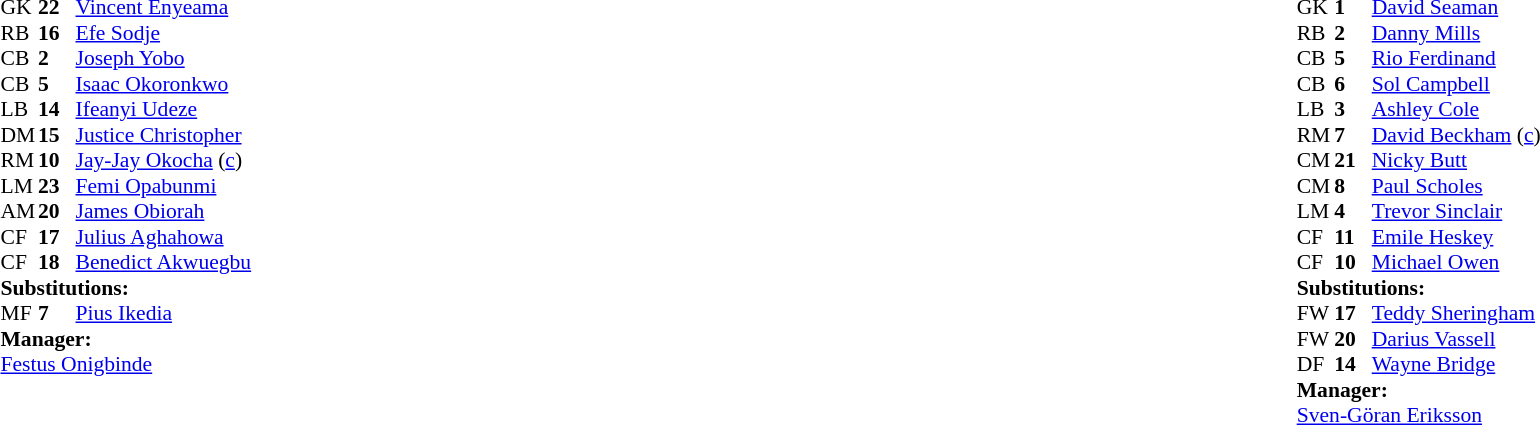<table width="100%">
<tr>
<td valign="top" width="50%"><br><table style="font-size: 90%" cellspacing="0" cellpadding="0">
<tr>
<th width="25"></th>
<th width="25"></th>
</tr>
<tr>
<td>GK</td>
<td><strong>22</strong></td>
<td><a href='#'>Vincent Enyeama</a></td>
</tr>
<tr>
<td>RB</td>
<td><strong>16</strong></td>
<td><a href='#'>Efe Sodje</a></td>
</tr>
<tr>
<td>CB</td>
<td><strong>2</strong></td>
<td><a href='#'>Joseph Yobo</a></td>
</tr>
<tr>
<td>CB</td>
<td><strong>5</strong></td>
<td><a href='#'>Isaac Okoronkwo</a></td>
</tr>
<tr>
<td>LB</td>
<td><strong>14</strong></td>
<td><a href='#'>Ifeanyi Udeze</a></td>
</tr>
<tr>
<td>DM</td>
<td><strong>15</strong></td>
<td><a href='#'>Justice Christopher</a></td>
</tr>
<tr>
<td>RM</td>
<td><strong>10</strong></td>
<td><a href='#'>Jay-Jay Okocha</a> (<a href='#'>c</a>)</td>
</tr>
<tr>
<td>LM</td>
<td><strong>23</strong></td>
<td><a href='#'>Femi Opabunmi</a></td>
<td></td>
<td></td>
</tr>
<tr>
<td>AM</td>
<td><strong>20</strong></td>
<td><a href='#'>James Obiorah</a></td>
</tr>
<tr>
<td>CF</td>
<td><strong>17</strong></td>
<td><a href='#'>Julius Aghahowa</a></td>
</tr>
<tr>
<td>CF</td>
<td><strong>18</strong></td>
<td><a href='#'>Benedict Akwuegbu</a></td>
</tr>
<tr>
<td colspan=3><strong>Substitutions:</strong></td>
</tr>
<tr>
<td>MF</td>
<td><strong>7</strong></td>
<td><a href='#'>Pius Ikedia</a></td>
<td></td>
<td></td>
</tr>
<tr>
<td colspan=3><strong>Manager:</strong></td>
</tr>
<tr>
<td colspan="4"><a href='#'>Festus Onigbinde</a></td>
</tr>
</table>
</td>
<td valign="top"></td>
<td valign="top" width="50%"><br><table style="font-size: 90%" cellspacing="0" cellpadding="0" align=center>
<tr>
<th width="25"></th>
<th width="25"></th>
</tr>
<tr>
<td>GK</td>
<td><strong>1</strong></td>
<td><a href='#'>David Seaman</a></td>
</tr>
<tr>
<td>RB</td>
<td><strong>2</strong></td>
<td><a href='#'>Danny Mills</a></td>
</tr>
<tr>
<td>CB</td>
<td><strong>5</strong></td>
<td><a href='#'>Rio Ferdinand</a></td>
</tr>
<tr>
<td>CB</td>
<td><strong>6</strong></td>
<td><a href='#'>Sol Campbell</a></td>
</tr>
<tr>
<td>LB</td>
<td><strong>3</strong></td>
<td><a href='#'>Ashley Cole</a></td>
<td></td>
<td></td>
</tr>
<tr>
<td>RM</td>
<td><strong>7</strong></td>
<td><a href='#'>David Beckham</a> (<a href='#'>c</a>)</td>
</tr>
<tr>
<td>CM</td>
<td><strong>21</strong></td>
<td><a href='#'>Nicky Butt</a></td>
</tr>
<tr>
<td>CM</td>
<td><strong>8</strong></td>
<td><a href='#'>Paul Scholes</a></td>
</tr>
<tr>
<td>LM</td>
<td><strong>4</strong></td>
<td><a href='#'>Trevor Sinclair</a></td>
</tr>
<tr>
<td>CF</td>
<td><strong>11</strong></td>
<td><a href='#'>Emile Heskey</a></td>
<td></td>
<td></td>
</tr>
<tr>
<td>CF</td>
<td><strong>10</strong></td>
<td><a href='#'>Michael Owen</a></td>
<td></td>
<td></td>
</tr>
<tr>
<td colspan=3><strong>Substitutions:</strong></td>
</tr>
<tr>
<td>FW</td>
<td><strong>17</strong></td>
<td><a href='#'>Teddy Sheringham</a></td>
<td></td>
<td></td>
</tr>
<tr>
<td>FW</td>
<td><strong>20</strong></td>
<td><a href='#'>Darius Vassell</a></td>
<td></td>
<td></td>
</tr>
<tr>
<td>DF</td>
<td><strong>14</strong></td>
<td><a href='#'>Wayne Bridge</a></td>
<td></td>
<td></td>
</tr>
<tr>
<td colspan=3><strong>Manager:</strong></td>
</tr>
<tr>
<td colspan="4"> <a href='#'>Sven-Göran Eriksson</a></td>
</tr>
</table>
</td>
</tr>
</table>
